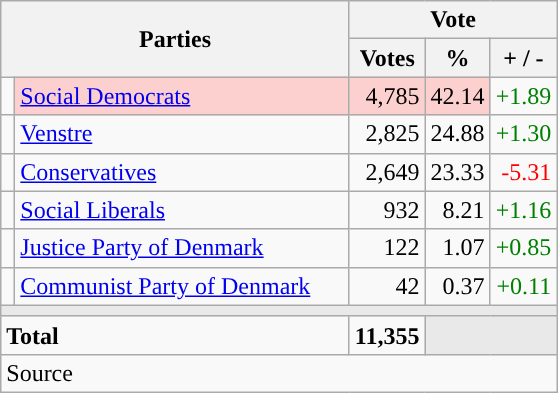<table class="wikitable" style="text-align:right;">
<tr>
<th style="text-align:centre;" rowspan="2" colspan="2" width="225">Parties</th>
<th colspan="3">Vote</th>
</tr>
<tr>
<th width="15">Votes</th>
<th width="15">%</th>
<th width="15">+ / -</th>
</tr>
<tr>
<td width="2" style="color:inherit;background:"></td>
<td bgcolor=#fbd0ce  align="left"><a href='#'>Social Democrats</a></td>
<td bgcolor=#fbd0ce>4,785</td>
<td bgcolor=#fbd0ce>42.14</td>
<td style=color:green;>+1.89</td>
</tr>
<tr>
<td width="2" style="color:inherit;background:"></td>
<td align="left"><a href='#'>Venstre</a></td>
<td>2,825</td>
<td>24.88</td>
<td style=color:green;>+1.30</td>
</tr>
<tr>
<td width="2" style="color:inherit;background:"></td>
<td align="left"><a href='#'>Conservatives</a></td>
<td>2,649</td>
<td>23.33</td>
<td style=color:red;>-5.31</td>
</tr>
<tr>
<td width="2" style="color:inherit;background:"></td>
<td align="left"><a href='#'>Social Liberals</a></td>
<td>932</td>
<td>8.21</td>
<td style=color:green;>+1.16</td>
</tr>
<tr>
<td width="2" style="color:inherit;background:"></td>
<td align="left"><a href='#'>Justice Party of Denmark</a></td>
<td>122</td>
<td>1.07</td>
<td style=color:green;>+0.85</td>
</tr>
<tr>
<td width="2" style="color:inherit;background:"></td>
<td align="left"><a href='#'>Communist Party of Denmark</a></td>
<td>42</td>
<td>0.37</td>
<td style=color:green;>+0.11</td>
</tr>
<tr>
<td colspan="7" bgcolor="#E9E9E9"></td>
</tr>
<tr>
<td align="left" colspan="2"><strong>Total</strong></td>
<td><strong>11,355</strong></td>
<td bgcolor="#E9E9E9" colspan="2"></td>
</tr>
<tr>
<td align="left" colspan="6">Source</td>
</tr>
</table>
